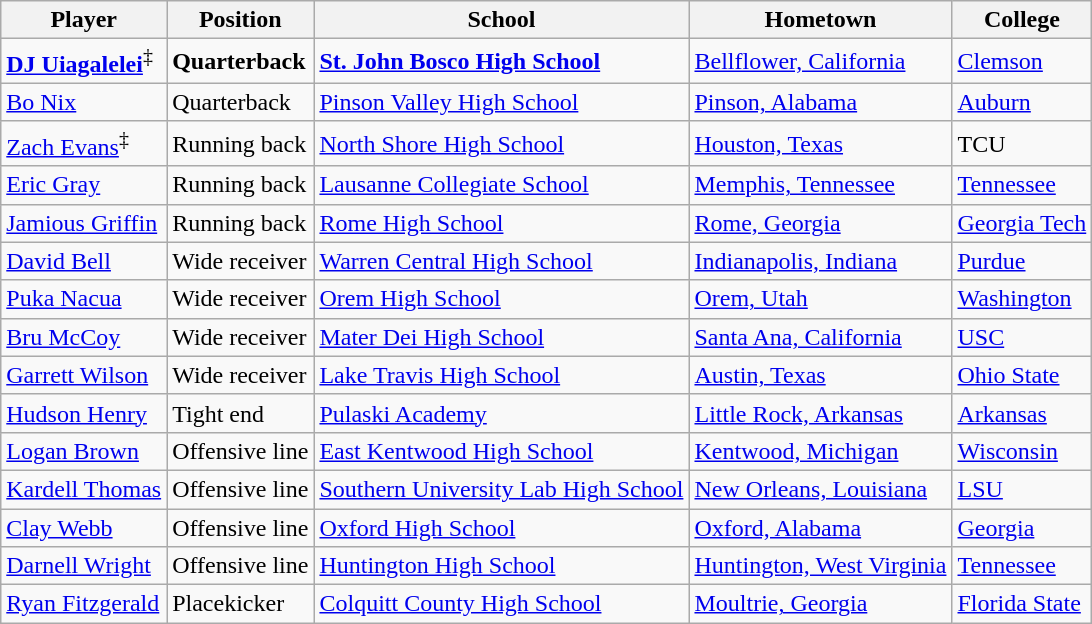<table class="wikitable">
<tr>
<th>Player</th>
<th>Position</th>
<th>School</th>
<th>Hometown</th>
<th>College</th>
</tr>
<tr>
<td><strong><a href='#'>DJ Uiagalelei</a></strong><sup>‡</sup></td>
<td><strong>Quarterback</strong></td>
<td><strong><a href='#'>St. John Bosco High School</a></strong></td>
<td><a href='#'>Bellflower, California</a></td>
<td><a href='#'>Clemson</a></td>
</tr>
<tr>
<td><a href='#'>Bo Nix</a></td>
<td>Quarterback</td>
<td><a href='#'>Pinson Valley High School</a></td>
<td><a href='#'>Pinson, Alabama</a></td>
<td><a href='#'>Auburn</a></td>
</tr>
<tr>
<td><a href='#'>Zach Evans</a><sup>‡</sup></td>
<td>Running back</td>
<td><a href='#'>North Shore High School</a></td>
<td><a href='#'>Houston, Texas</a></td>
<td>TCU</td>
</tr>
<tr>
<td><a href='#'>Eric Gray</a></td>
<td>Running back</td>
<td><a href='#'>Lausanne Collegiate School</a></td>
<td><a href='#'>Memphis, Tennessee</a></td>
<td><a href='#'>Tennessee</a></td>
</tr>
<tr>
<td><a href='#'>Jamious Griffin</a></td>
<td>Running back</td>
<td><a href='#'>Rome High School</a></td>
<td><a href='#'>Rome, Georgia</a></td>
<td><a href='#'>Georgia Tech</a></td>
</tr>
<tr>
<td><a href='#'>David Bell</a></td>
<td>Wide receiver</td>
<td><a href='#'>Warren Central High School</a></td>
<td><a href='#'>Indianapolis, Indiana</a></td>
<td><a href='#'>Purdue</a></td>
</tr>
<tr>
<td><a href='#'>Puka Nacua</a></td>
<td>Wide receiver</td>
<td><a href='#'>Orem High School</a></td>
<td><a href='#'>Orem, Utah</a></td>
<td><a href='#'>Washington</a></td>
</tr>
<tr>
<td><a href='#'>Bru McCoy</a></td>
<td>Wide receiver</td>
<td><a href='#'>Mater Dei High School</a></td>
<td><a href='#'>Santa Ana, California</a></td>
<td><a href='#'>USC</a></td>
</tr>
<tr>
<td><a href='#'>Garrett Wilson</a></td>
<td>Wide receiver</td>
<td><a href='#'>Lake Travis High School</a></td>
<td><a href='#'>Austin, Texas</a></td>
<td><a href='#'>Ohio State</a></td>
</tr>
<tr>
<td><a href='#'>Hudson Henry</a></td>
<td>Tight end</td>
<td><a href='#'>Pulaski Academy</a></td>
<td><a href='#'>Little Rock, Arkansas</a></td>
<td><a href='#'>Arkansas</a></td>
</tr>
<tr>
<td><a href='#'>Logan Brown</a></td>
<td>Offensive line</td>
<td><a href='#'>East Kentwood High School</a></td>
<td><a href='#'>Kentwood, Michigan</a></td>
<td><a href='#'>Wisconsin</a></td>
</tr>
<tr>
<td><a href='#'>Kardell Thomas</a></td>
<td>Offensive line</td>
<td><a href='#'>Southern University Lab High School</a></td>
<td><a href='#'>New Orleans, Louisiana</a></td>
<td><a href='#'>LSU</a></td>
</tr>
<tr>
<td><a href='#'>Clay Webb</a></td>
<td>Offensive line</td>
<td><a href='#'>Oxford High School</a></td>
<td><a href='#'>Oxford, Alabama</a></td>
<td><a href='#'>Georgia</a></td>
</tr>
<tr>
<td><a href='#'>Darnell Wright</a></td>
<td>Offensive line</td>
<td><a href='#'>Huntington High School</a></td>
<td><a href='#'>Huntington, West Virginia</a></td>
<td><a href='#'>Tennessee</a></td>
</tr>
<tr>
<td><a href='#'>Ryan Fitzgerald</a></td>
<td>Placekicker</td>
<td><a href='#'>Colquitt County High School</a></td>
<td><a href='#'>Moultrie, Georgia</a></td>
<td><a href='#'>Florida State</a></td>
</tr>
</table>
